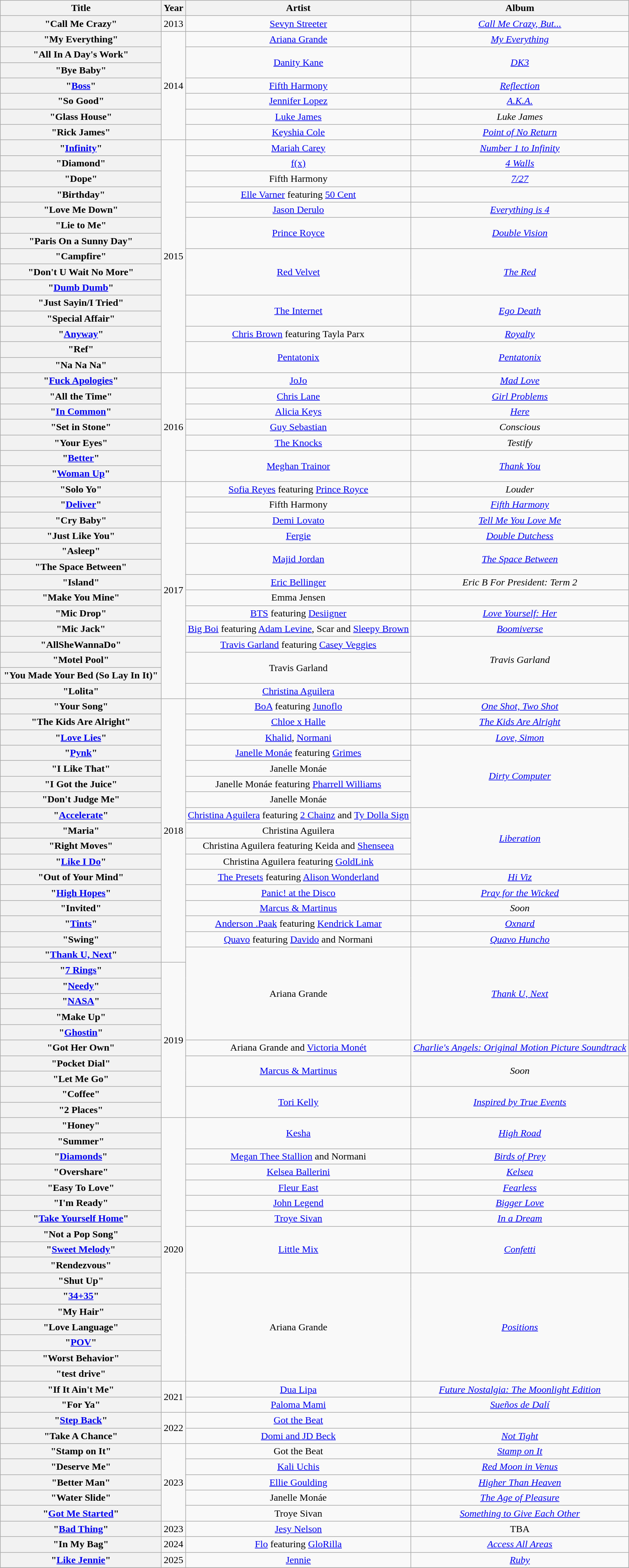<table class="wikitable plainrowheaders" style="text-align:center;">
<tr>
<th scope="col" style="width:16em;">Title</th>
<th scope="col">Year</th>
<th scope="col">Artist</th>
<th scope="col">Album</th>
</tr>
<tr>
<th scope="row">"Call Me Crazy"</th>
<td>2013</td>
<td><a href='#'>Sevyn Streeter</a></td>
<td><em><a href='#'>Call Me Crazy, But...</a></em></td>
</tr>
<tr>
<th scope="row">"My Everything"</th>
<td rowspan="7">2014</td>
<td><a href='#'>Ariana Grande</a></td>
<td><em><a href='#'>My Everything</a></em></td>
</tr>
<tr>
<th scope="row">"All In A Day's Work"</th>
<td rowspan="2"><a href='#'>Danity Kane</a></td>
<td rowspan="2"><em><a href='#'>DK3</a></em></td>
</tr>
<tr>
<th scope="row">"Bye Baby"</th>
</tr>
<tr>
<th scope="row">"<a href='#'>Boss</a>"</th>
<td><a href='#'>Fifth Harmony</a></td>
<td><em><a href='#'>Reflection</a></em></td>
</tr>
<tr>
<th scope="row">"So Good"</th>
<td><a href='#'>Jennifer Lopez</a></td>
<td><em><a href='#'>A.K.A.</a></em></td>
</tr>
<tr>
<th scope="row">"Glass House"</th>
<td><a href='#'>Luke James</a></td>
<td><em>Luke James</em></td>
</tr>
<tr>
<th scope="row">"Rick James"</th>
<td><a href='#'>Keyshia Cole</a></td>
<td><em><a href='#'>Point of No Return</a></em></td>
</tr>
<tr>
<th scope="row">"<a href='#'>Infinity</a>"</th>
<td rowspan="15">2015</td>
<td><a href='#'>Mariah Carey</a></td>
<td><em><a href='#'>Number 1 to Infinity</a></em></td>
</tr>
<tr>
<th scope="row">"Diamond"</th>
<td><a href='#'>f(x)</a></td>
<td><em><a href='#'>4 Walls</a></em></td>
</tr>
<tr>
<th scope="row">"Dope"</th>
<td>Fifth Harmony</td>
<td><em><a href='#'>7/27</a></em></td>
</tr>
<tr>
<th scope="row">"Birthday"</th>
<td><a href='#'>Elle Varner</a> featuring <a href='#'>50 Cent</a></td>
<td></td>
</tr>
<tr>
<th scope="row">"Love Me Down"</th>
<td><a href='#'>Jason Derulo</a></td>
<td><em><a href='#'>Everything is 4</a></em></td>
</tr>
<tr>
<th scope="row">"Lie to Me"</th>
<td rowspan="2"><a href='#'>Prince Royce</a></td>
<td rowspan="2"><em><a href='#'>Double Vision</a></em></td>
</tr>
<tr>
<th scope="row">"Paris On a Sunny Day"</th>
</tr>
<tr>
<th scope="row">"Campfire"</th>
<td rowspan="3"><a href='#'>Red Velvet</a></td>
<td rowspan="3"><em><a href='#'>The Red</a></em></td>
</tr>
<tr>
<th scope="row">"Don't U Wait No More"</th>
</tr>
<tr>
<th scope="row">"<a href='#'>Dumb Dumb</a>"</th>
</tr>
<tr>
<th scope="row">"Just Sayin/I Tried"</th>
<td rowspan="2"><a href='#'>The Internet</a></td>
<td rowspan="2"><em><a href='#'>Ego Death</a></em></td>
</tr>
<tr>
<th scope="row">"Special Affair"</th>
</tr>
<tr>
<th scope="row">"<a href='#'>Anyway</a>"</th>
<td><a href='#'>Chris Brown</a> featuring Tayla Parx</td>
<td><em><a href='#'>Royalty</a></em></td>
</tr>
<tr>
<th scope="row">"Ref"</th>
<td rowspan="2"><a href='#'>Pentatonix</a></td>
<td rowspan="2"><em><a href='#'>Pentatonix</a></em></td>
</tr>
<tr>
<th scope="row">"Na Na Na"</th>
</tr>
<tr>
<th scope="row">"<a href='#'>Fuck Apologies</a>"</th>
<td rowspan="7">2016</td>
<td><a href='#'>JoJo</a></td>
<td><em><a href='#'>Mad Love</a></em></td>
</tr>
<tr>
<th scope="row">"All the Time"</th>
<td><a href='#'>Chris Lane</a></td>
<td><em><a href='#'>Girl Problems</a></em></td>
</tr>
<tr>
<th scope="row">"<a href='#'>In Common</a>"</th>
<td><a href='#'>Alicia Keys</a></td>
<td><em><a href='#'>Here</a></em></td>
</tr>
<tr>
<th scope="row">"Set in Stone"</th>
<td><a href='#'>Guy Sebastian</a></td>
<td><em>Conscious</em></td>
</tr>
<tr>
<th scope="row">"Your Eyes"<br></th>
<td><a href='#'>The Knocks</a></td>
<td><em>Testify</em></td>
</tr>
<tr>
<th scope="row">"<a href='#'>Better</a>"</th>
<td rowspan="2"><a href='#'>Meghan Trainor</a></td>
<td rowspan="2"><em><a href='#'>Thank You</a></em></td>
</tr>
<tr>
<th scope="row">"<a href='#'>Woman Up</a>"</th>
</tr>
<tr>
<th scope="row">"Solo Yo"</th>
<td rowspan="14">2017</td>
<td><a href='#'>Sofia Reyes</a> featuring <a href='#'>Prince Royce</a></td>
<td><em>Louder</em></td>
</tr>
<tr>
<th scope="row">"<a href='#'>Deliver</a>"</th>
<td>Fifth Harmony</td>
<td><em><a href='#'>Fifth Harmony</a></em></td>
</tr>
<tr>
<th scope="row">"Cry Baby"</th>
<td><a href='#'>Demi Lovato</a></td>
<td><em><a href='#'>Tell Me You Love Me</a></em></td>
</tr>
<tr>
<th scope="row">"Just Like You"</th>
<td><a href='#'>Fergie</a></td>
<td><em><a href='#'>Double Dutchess</a></em></td>
</tr>
<tr>
<th scope="row">"Asleep"</th>
<td rowspan="2"><a href='#'>Majid Jordan</a></td>
<td rowspan="2"><em><a href='#'>The Space Between</a></em></td>
</tr>
<tr>
<th scope="row">"The Space Between"</th>
</tr>
<tr>
<th scope="row">"Island"<br></th>
<td><a href='#'>Eric Bellinger</a></td>
<td><em>Eric B For President: Term 2</em></td>
</tr>
<tr>
<th scope="row">"Make You Mine"</th>
<td>Emma Jensen</td>
<td></td>
</tr>
<tr>
<th scope="row">"Mic Drop"</th>
<td><a href='#'>BTS</a> featuring <a href='#'>Desiigner</a></td>
<td><em><a href='#'>Love Yourself: Her</a></em></td>
</tr>
<tr>
<th scope="row">"Mic Jack"<br></th>
<td><a href='#'>Big Boi</a> featuring <a href='#'>Adam Levine</a>, Scar and <a href='#'>Sleepy Brown</a></td>
<td><em><a href='#'>Boomiverse</a></em></td>
</tr>
<tr>
<th scope="row">"AllSheWannaDo"</th>
<td><a href='#'>Travis Garland</a> featuring <a href='#'>Casey Veggies</a></td>
<td rowspan="3"><em>Travis Garland</em></td>
</tr>
<tr>
<th scope="row">"Motel Pool"</th>
<td rowspan="2">Travis Garland</td>
</tr>
<tr>
<th scope="row">"You Made Your Bed (So Lay In It)"</th>
</tr>
<tr>
<th scope="row">"Lolita"</th>
<td><a href='#'>Christina Aguilera</a></td>
<td></td>
</tr>
<tr>
<th scope="row">"Your Song"</th>
<td rowspan="17">2018</td>
<td><a href='#'>BoA</a> featuring <a href='#'>Junoflo</a></td>
<td><em><a href='#'>One Shot, Two Shot</a></em></td>
</tr>
<tr>
<th scope="row">"The Kids Are Alright"</th>
<td><a href='#'>Chloe x Halle</a></td>
<td><em><a href='#'>The Kids Are Alright</a></em></td>
</tr>
<tr>
<th scope="row">"<a href='#'>Love Lies</a>"</th>
<td><a href='#'>Khalid</a>, <a href='#'>Normani</a></td>
<td><em><a href='#'>Love, Simon</a></em></td>
</tr>
<tr>
<th scope="row">"<a href='#'>Pynk</a>"</th>
<td><a href='#'>Janelle Monáe</a> featuring <a href='#'>Grimes</a></td>
<td rowspan="4"><em><a href='#'>Dirty Computer</a></em></td>
</tr>
<tr>
<th scope="row">"I Like That"</th>
<td>Janelle Monáe</td>
</tr>
<tr>
<th scope="row">"I Got the Juice"</th>
<td>Janelle Monáe featuring <a href='#'>Pharrell Williams</a></td>
</tr>
<tr>
<th scope="row">"Don't Judge Me"</th>
<td>Janelle Monáe</td>
</tr>
<tr>
<th scope="row">"<a href='#'>Accelerate</a>"</th>
<td><a href='#'>Christina Aguilera</a> featuring <a href='#'>2 Chainz</a> and <a href='#'>Ty Dolla Sign</a></td>
<td rowspan="4"><em><a href='#'>Liberation</a></em></td>
</tr>
<tr>
<th scope="row">"Maria"</th>
<td>Christina Aguilera</td>
</tr>
<tr>
<th scope="row">"Right Moves"</th>
<td>Christina Aguilera featuring Keida and <a href='#'>Shenseea</a></td>
</tr>
<tr>
<th scope="row">"<a href='#'>Like I Do</a>"</th>
<td>Christina Aguilera featuring <a href='#'>GoldLink</a></td>
</tr>
<tr>
<th scope="row">"Out of Your Mind"</th>
<td><a href='#'>The Presets</a> featuring <a href='#'>Alison Wonderland</a></td>
<td><em><a href='#'>Hi Viz</a></em></td>
</tr>
<tr>
<th scope="row">"<a href='#'>High Hopes</a>"</th>
<td><a href='#'>Panic! at the Disco</a></td>
<td><em><a href='#'>Pray for the Wicked</a></em></td>
</tr>
<tr>
<th scope="row">"Invited"</th>
<td><a href='#'>Marcus & Martinus</a></td>
<td><em>Soon</em></td>
</tr>
<tr>
<th scope="row">"<a href='#'>Tints</a>"</th>
<td><a href='#'>Anderson .Paak</a> featuring <a href='#'>Kendrick Lamar</a></td>
<td><em><a href='#'>Oxnard</a></em></td>
</tr>
<tr>
<th scope="row">"Swing"</th>
<td><a href='#'>Quavo</a> featuring <a href='#'>Davido</a> and Normani</td>
<td><em><a href='#'>Quavo Huncho</a></em></td>
</tr>
<tr>
<th scope="row">"<a href='#'>Thank U, Next</a>"</th>
<td rowspan="6">Ariana Grande</td>
<td rowspan="6"><em><a href='#'>Thank U, Next</a></em></td>
</tr>
<tr>
<th scope="row">"<a href='#'>7 Rings</a>"</th>
<td rowspan="10">2019</td>
</tr>
<tr>
<th scope="row">"<a href='#'>Needy</a>"</th>
</tr>
<tr>
<th scope="row">"<a href='#'>NASA</a>"</th>
</tr>
<tr>
<th scope="row">"Make Up"</th>
</tr>
<tr>
<th scope="row">"<a href='#'>Ghostin</a>"</th>
</tr>
<tr>
<th scope="row">"Got Her Own"</th>
<td>Ariana Grande and <a href='#'>Victoria Monét</a></td>
<td><em><a href='#'>Charlie's Angels: Original Motion Picture Soundtrack</a></em></td>
</tr>
<tr>
<th scope="row">"Pocket Dial"</th>
<td rowspan="2"><a href='#'>Marcus & Martinus</a></td>
<td rowspan="2"><em>Soon</em></td>
</tr>
<tr>
<th scope="row">"Let Me Go"</th>
</tr>
<tr>
<th scope="row">"Coffee"</th>
<td rowspan="2"><a href='#'>Tori Kelly</a></td>
<td rowspan="2"><em><a href='#'>Inspired by True Events</a></em></td>
</tr>
<tr>
<th scope="row">"2 Places"</th>
</tr>
<tr>
<th scope="row">"Honey"</th>
<td rowspan="17">2020</td>
<td rowspan="2"><a href='#'>Kesha</a></td>
<td rowspan="2"><em><a href='#'>High Road</a></em></td>
</tr>
<tr>
<th scope="row">"Summer"</th>
</tr>
<tr>
<th scope="row">"<a href='#'>Diamonds</a>"</th>
<td><a href='#'>Megan Thee Stallion</a> and Normani</td>
<td><em><a href='#'>Birds of Prey</a></em></td>
</tr>
<tr>
<th scope="row">"Overshare"</th>
<td><a href='#'>Kelsea Ballerini</a></td>
<td><em><a href='#'>Kelsea</a></em></td>
</tr>
<tr>
<th scope="row">"Easy To Love"</th>
<td><a href='#'>Fleur East</a></td>
<td><em><a href='#'>Fearless</a></em></td>
</tr>
<tr>
<th scope="row">"I'm Ready"</th>
<td><a href='#'>John Legend</a></td>
<td><em><a href='#'>Bigger Love</a></em></td>
</tr>
<tr>
<th scope="row">"<a href='#'>Take Yourself Home</a>"</th>
<td><a href='#'>Troye Sivan</a></td>
<td><em><a href='#'>In a Dream</a></em></td>
</tr>
<tr>
<th scope="row">"Not a Pop Song"</th>
<td rowspan="3"><a href='#'>Little Mix</a></td>
<td rowspan="3"><em><a href='#'>Confetti</a></em></td>
</tr>
<tr>
<th scope="row">"<a href='#'>Sweet Melody</a>"</th>
</tr>
<tr>
<th scope="row">"Rendezvous"</th>
</tr>
<tr>
<th scope="row">"Shut Up"</th>
<td rowspan="7">Ariana Grande</td>
<td rowspan="7"><em><a href='#'>Positions</a></em></td>
</tr>
<tr>
<th scope="row">"<a href='#'>34+35</a>"</th>
</tr>
<tr>
<th scope="row">"My Hair"</th>
</tr>
<tr>
<th scope="row">"Love Language"</th>
</tr>
<tr>
<th scope="row">"<a href='#'>POV</a>"</th>
</tr>
<tr>
<th scope="row">"Worst Behavior"</th>
</tr>
<tr>
<th scope="row">"test drive"</th>
</tr>
<tr>
<th scope="row">"If It Ain't Me"</th>
<td rowspan="2">2021</td>
<td><a href='#'>Dua Lipa</a></td>
<td><em><a href='#'>Future Nostalgia: The Moonlight Edition</a></em></td>
</tr>
<tr>
<th scope="row">"For Ya"</th>
<td><a href='#'>Paloma Mami</a></td>
<td><em><a href='#'>Sueños de Dalí</a></em></td>
</tr>
<tr>
<th scope="row">"<a href='#'>Step Back</a>"</th>
<td rowspan="2">2022</td>
<td><a href='#'>Got the Beat</a></td>
<td></td>
</tr>
<tr>
<th scope="row">"Take A Chance"</th>
<td><a href='#'>Domi and JD Beck</a></td>
<td><em><a href='#'>Not Tight</a></em></td>
</tr>
<tr>
<th scope="row">"Stamp on It"</th>
<td rowspan="5">2023</td>
<td>Got the Beat</td>
<td><em><a href='#'>Stamp on It</a></em></td>
</tr>
<tr>
<th scope="row">"Deserve Me"</th>
<td><a href='#'>Kali Uchis</a></td>
<td><em><a href='#'>Red Moon in Venus</a></em></td>
</tr>
<tr>
<th scope="row">"Better Man"</th>
<td><a href='#'>Ellie Goulding</a></td>
<td><em><a href='#'>Higher Than Heaven</a></em></td>
</tr>
<tr>
<th scope="row">"Water Slide"</th>
<td>Janelle Monáe</td>
<td><em><a href='#'>The Age of Pleasure</a></em></td>
</tr>
<tr>
<th scope="row">"<a href='#'>Got Me Started</a>"</th>
<td>Troye Sivan</td>
<td><em><a href='#'>Something to Give Each Other</a></em></td>
</tr>
<tr>
<th scope="row">"<a href='#'>Bad Thing</a>"</th>
<td>2023</td>
<td><a href='#'>Jesy Nelson</a></td>
<td>TBA</td>
</tr>
<tr>
<th scope="row">"In My Bag"</th>
<td>2024</td>
<td><a href='#'>Flo</a> featuring <a href='#'>GloRilla</a></td>
<td><em><a href='#'>Access All Areas</a></em></td>
</tr>
<tr>
<th scope="row">"<a href='#'>Like Jennie</a>"</th>
<td>2025</td>
<td><a href='#'>Jennie</a></td>
<td><em><a href='#'>Ruby</a></em></td>
</tr>
<tr>
</tr>
</table>
